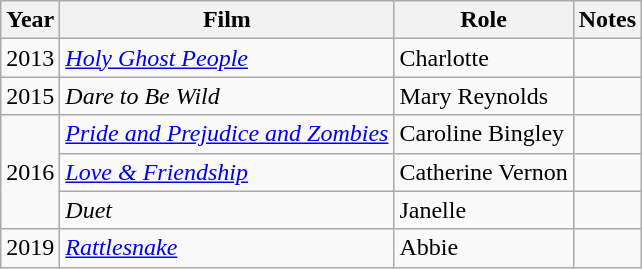<table class="wikitable sortable">
<tr>
<th>Year</th>
<th>Film</th>
<th>Role</th>
<th class="unsortable">Notes</th>
</tr>
<tr>
<td>2013</td>
<td><em><a href='#'>Holy Ghost People</a></em></td>
<td>Charlotte</td>
<td></td>
</tr>
<tr>
<td>2015</td>
<td><em>Dare to Be Wild</em></td>
<td>Mary Reynolds</td>
<td></td>
</tr>
<tr>
<td rowspan="3">2016</td>
<td><em><a href='#'>Pride and Prejudice and Zombies</a></em></td>
<td>Caroline Bingley</td>
<td></td>
</tr>
<tr>
<td><em><a href='#'>Love & Friendship</a></em></td>
<td>Catherine Vernon</td>
<td></td>
</tr>
<tr>
<td><em>Duet</em></td>
<td>Janelle</td>
<td></td>
</tr>
<tr>
<td>2019</td>
<td><em><a href='#'>Rattlesnake</a></em></td>
<td>Abbie</td>
<td></td>
</tr>
</table>
